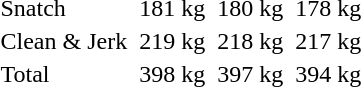<table>
<tr>
<td>Snatch</td>
<td></td>
<td>181 kg</td>
<td></td>
<td>180 kg</td>
<td></td>
<td>178 kg</td>
</tr>
<tr>
<td>Clean & Jerk</td>
<td></td>
<td>219 kg</td>
<td></td>
<td>218 kg</td>
<td></td>
<td>217 kg</td>
</tr>
<tr>
<td>Total</td>
<td></td>
<td>398 kg</td>
<td></td>
<td>397 kg</td>
<td></td>
<td>394 kg</td>
</tr>
</table>
